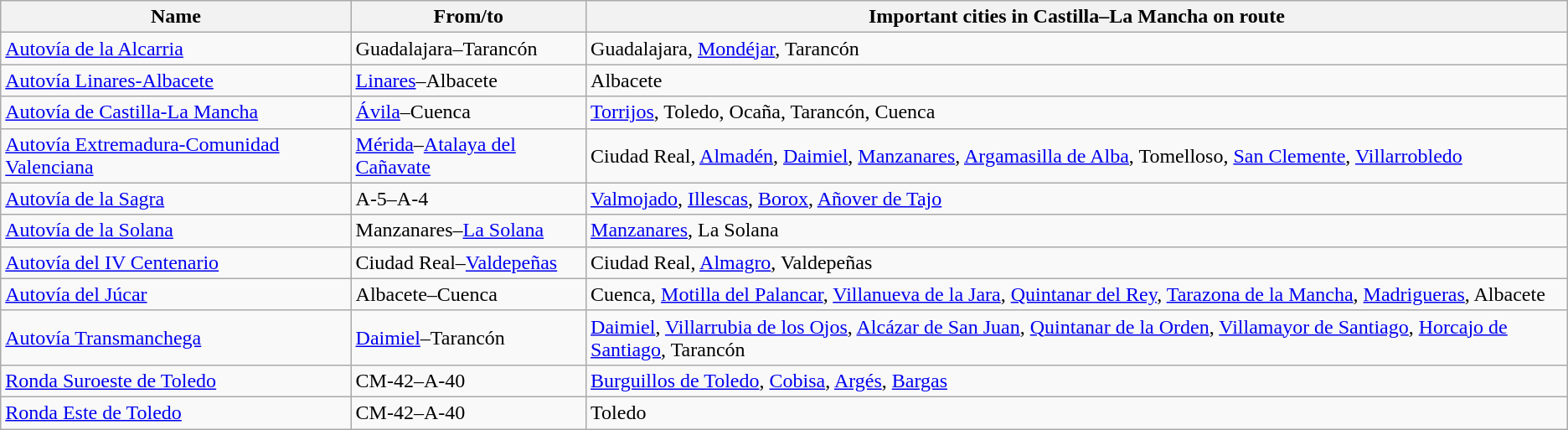<table class=wikitable>
<tr>
<th>Name</th>
<th>From/to</th>
<th>Important cities in Castilla–La Mancha on route</th>
</tr>
<tr>
<td> <a href='#'>Autovía de la Alcarria</a></td>
<td>Guadalajara–Tarancón</td>
<td>Guadalajara, <a href='#'>Mondéjar</a>, Tarancón</td>
</tr>
<tr>
<td> <a href='#'>Autovía Linares-Albacete</a></td>
<td><a href='#'>Linares</a>–Albacete</td>
<td>Albacete</td>
</tr>
<tr>
<td> <a href='#'>Autovía de Castilla-La Mancha</a></td>
<td><a href='#'>Ávila</a>–Cuenca</td>
<td><a href='#'>Torrijos</a>, Toledo, Ocaña, Tarancón, Cuenca</td>
</tr>
<tr>
<td> <a href='#'>Autovía Extremadura-Comunidad Valenciana</a></td>
<td><a href='#'>Mérida</a>–<a href='#'>Atalaya del Cañavate</a></td>
<td>Ciudad Real, <a href='#'>Almadén</a>, <a href='#'>Daimiel</a>, <a href='#'>Manzanares</a>, <a href='#'>Argamasilla de Alba</a>, Tomelloso, <a href='#'>San Clemente</a>, <a href='#'>Villarrobledo</a></td>
</tr>
<tr>
<td> <a href='#'>Autovía de la Sagra</a></td>
<td>A-5–A-4</td>
<td><a href='#'>Valmojado</a>, <a href='#'>Illescas</a>, <a href='#'>Borox</a>, <a href='#'>Añover de Tajo</a></td>
</tr>
<tr>
<td> <a href='#'>Autovía de la Solana</a></td>
<td>Manzanares–<a href='#'>La Solana</a></td>
<td><a href='#'>Manzanares</a>, La Solana</td>
</tr>
<tr>
<td> <a href='#'>Autovía del IV Centenario</a></td>
<td>Ciudad Real–<a href='#'>Valdepeñas</a></td>
<td>Ciudad Real, <a href='#'>Almagro</a>, Valdepeñas</td>
</tr>
<tr>
<td><a href='#'>Autovía del Júcar</a></td>
<td>Albacete–Cuenca</td>
<td>Cuenca, <a href='#'>Motilla del Palancar</a>, <a href='#'>Villanueva de la Jara</a>, <a href='#'>Quintanar del Rey</a>, <a href='#'>Tarazona de la Mancha</a>, <a href='#'>Madrigueras</a>, Albacete</td>
</tr>
<tr>
<td><a href='#'>Autovía Transmanchega</a></td>
<td><a href='#'>Daimiel</a>–Tarancón</td>
<td><a href='#'>Daimiel</a>, <a href='#'>Villarrubia de los Ojos</a>, <a href='#'>Alcázar de San Juan</a>, <a href='#'>Quintanar de la Orden</a>, <a href='#'>Villamayor de Santiago</a>, <a href='#'>Horcajo de Santiago</a>, Tarancón</td>
</tr>
<tr>
<td><a href='#'>Ronda Suroeste de Toledo</a></td>
<td>CM-42–A-40</td>
<td><a href='#'>Burguillos de Toledo</a>, <a href='#'>Cobisa</a>, <a href='#'>Argés</a>, <a href='#'>Bargas</a></td>
</tr>
<tr>
<td><a href='#'>Ronda Este de Toledo</a></td>
<td>CM-42–A-40</td>
<td>Toledo</td>
</tr>
</table>
